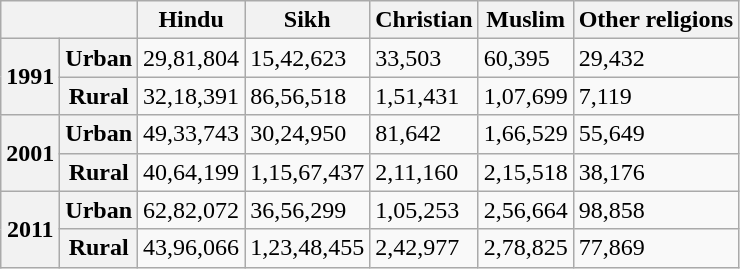<table class="wikitable sort">
<tr>
<th colspan="2"></th>
<th>Hindu</th>
<th>Sikh</th>
<th>Christian</th>
<th>Muslim</th>
<th>Other religions</th>
</tr>
<tr>
<th rowspan="2">1991</th>
<th>Urban</th>
<td>29,81,804</td>
<td>15,42,623</td>
<td>33,503</td>
<td>60,395</td>
<td>29,432</td>
</tr>
<tr>
<th>Rural</th>
<td>32,18,391</td>
<td>86,56,518</td>
<td>1,51,431</td>
<td>1,07,699</td>
<td>7,119</td>
</tr>
<tr>
<th rowspan="2">2001</th>
<th>Urban</th>
<td>49,33,743</td>
<td>30,24,950</td>
<td>81,642</td>
<td>1,66,529</td>
<td>55,649</td>
</tr>
<tr>
<th>Rural</th>
<td>40,64,199</td>
<td>1,15,67,437</td>
<td>2,11,160</td>
<td>2,15,518</td>
<td>38,176</td>
</tr>
<tr>
<th rowspan="2">2011</th>
<th>Urban</th>
<td>62,82,072</td>
<td>36,56,299</td>
<td>1,05,253</td>
<td>2,56,664</td>
<td>98,858</td>
</tr>
<tr>
<th>Rural</th>
<td>43,96,066</td>
<td>1,23,48,455</td>
<td>2,42,977</td>
<td>2,78,825</td>
<td>77,869</td>
</tr>
</table>
